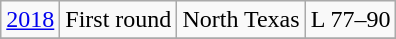<table class="wikitable">
<tr align="center">
<td><a href='#'>2018</a></td>
<td>First round</td>
<td>North Texas</td>
<td>L 77–90</td>
</tr>
<tr>
</tr>
</table>
